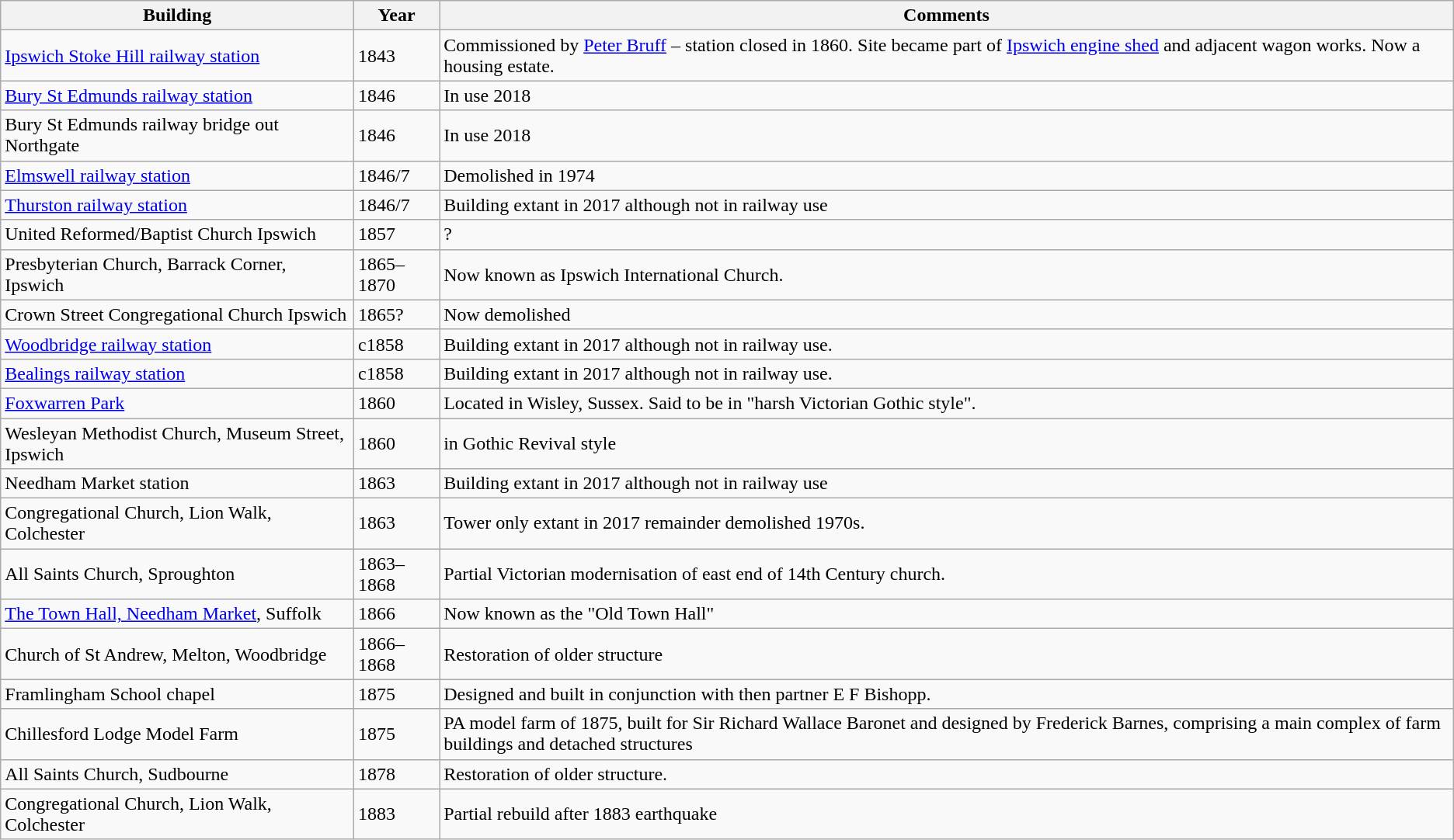<table class="wikitable">
<tr>
<th>Building</th>
<th>Year</th>
<th>Comments</th>
</tr>
<tr>
<td><a href='#'>Ipswich Stoke Hill railway station</a></td>
<td>1843</td>
<td>Commissioned by <a href='#'>Peter Bruff</a> – station closed in 1860. Site became part of <a href='#'>Ipswich engine shed</a> and adjacent wagon works. Now a housing estate.</td>
</tr>
<tr>
<td><a href='#'>Bury St Edmunds railway station</a></td>
<td>1846</td>
<td>In use 2018</td>
</tr>
<tr>
<td>Bury St Edmunds railway bridge out Northgate</td>
<td>1846</td>
<td>In use 2018</td>
</tr>
<tr>
<td><a href='#'>Elmswell railway station</a></td>
<td>1846/7</td>
<td>Demolished in 1974</td>
</tr>
<tr>
<td><a href='#'>Thurston railway station</a></td>
<td>1846/7</td>
<td>Building extant in 2017 although not in railway use</td>
</tr>
<tr>
<td>United Reformed/Baptist Church Ipswich</td>
<td>1857</td>
<td>?</td>
</tr>
<tr>
<td>Presbyterian Church, Barrack Corner, Ipswich</td>
<td>1865–1870</td>
<td>Now known as Ipswich International Church.</td>
</tr>
<tr>
<td>Crown Street Congregational Church Ipswich</td>
<td>1865?</td>
<td>Now demolished</td>
</tr>
<tr>
<td><a href='#'>Woodbridge railway station</a></td>
<td>c1858</td>
<td>Building extant in 2017 although not in railway use.</td>
</tr>
<tr>
<td><a href='#'>Bealings railway station</a></td>
<td>c1858</td>
<td>Building extant in 2017 although not in railway use.</td>
</tr>
<tr>
<td><a href='#'>Foxwarren Park</a></td>
<td>1860</td>
<td>Located in Wisley, Sussex. Said to be in "harsh Victorian Gothic style".</td>
</tr>
<tr>
<td>Wesleyan Methodist Church, Museum Street, Ipswich</td>
<td>1860</td>
<td>in Gothic Revival style</td>
</tr>
<tr>
<td>Needham Market station</td>
<td>1863</td>
<td>Building extant in 2017 although not in railway use</td>
</tr>
<tr>
<td>Congregational Church, Lion Walk, Colchester</td>
<td>1863</td>
<td>Tower only extant in 2017 remainder demolished 1970s.</td>
</tr>
<tr>
<td>All Saints Church, Sproughton</td>
<td>1863–1868</td>
<td>Partial Victorian modernisation of east end of 14th Century church.</td>
</tr>
<tr>
<td><a href='#'>The Town Hall, Needham Market</a>, Suffolk</td>
<td>1866</td>
<td>Now known as the "Old Town Hall"</td>
</tr>
<tr>
<td>Church of St Andrew, Melton, Woodbridge</td>
<td>1866–1868</td>
<td>Restoration of older structure</td>
</tr>
<tr>
<td>Framlingham School chapel</td>
<td>1875</td>
<td>Designed and built in conjunction with then partner E F Bishopp.</td>
</tr>
<tr>
<td>Chillesford Lodge Model Farm</td>
<td>1875</td>
<td>PA model farm of 1875, built for Sir Richard Wallace Baronet and designed by Frederick Barnes, comprising a main complex of farm buildings and detached structures</td>
</tr>
<tr>
<td>All Saints Church, Sudbourne</td>
<td>1878</td>
<td>Restoration of older structure.</td>
</tr>
<tr>
<td>Congregational Church, Lion Walk, Colchester</td>
<td>1883</td>
<td>Partial rebuild after 1883 earthquake</td>
</tr>
</table>
